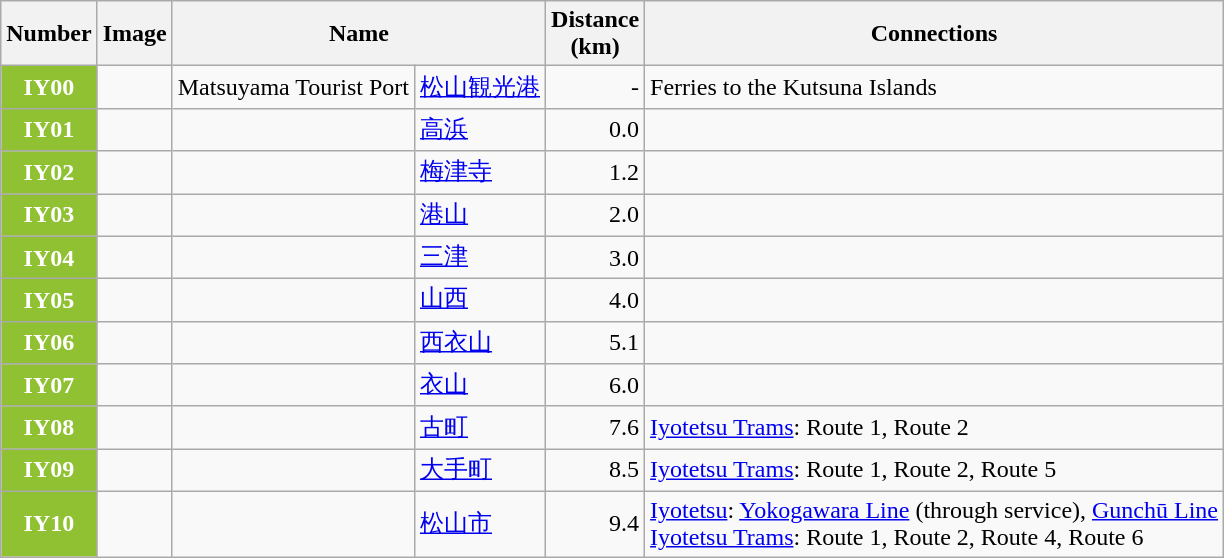<table class="wikitable" rules="all">
<tr>
<th>Number</th>
<th>Image</th>
<th colspan="2">Name</th>
<th style="width:3em;">Distance (km)</th>
<th>Connections</th>
</tr>
<tr>
<th style="background-color:#90c132; color:#fff;">IY00</th>
<td></td>
<td>Matsuyama Tourist Port</td>
<td><a href='#'>松山観光港</a></td>
<td style="text-align:right;">-</td>
<td> Ferries to the Kutsuna Islands</td>
</tr>
<tr>
<th style="background-color:#90c132; color:#fff;">IY01</th>
<td></td>
<td></td>
<td><a href='#'>高浜</a></td>
<td style="text-align:right;">0.0</td>
<td> </td>
</tr>
<tr>
<th style="background-color:#90c132; color:#fff;">IY02</th>
<td></td>
<td></td>
<td><a href='#'>梅津寺</a></td>
<td style="text-align:right;">1.2</td>
<td> </td>
</tr>
<tr>
<th style="background-color:#90c132; color:#fff;">IY03</th>
<td></td>
<td></td>
<td><a href='#'>港山</a></td>
<td style="text-align:right;">2.0</td>
<td> </td>
</tr>
<tr>
<th style="background-color:#90c132; color:#fff;">IY04</th>
<td></td>
<td></td>
<td><a href='#'>三津</a></td>
<td style="text-align:right;">3.0</td>
<td> </td>
</tr>
<tr>
<th style="background-color:#90c132; color:#fff;">IY05</th>
<td></td>
<td></td>
<td><a href='#'>山西</a></td>
<td style="text-align:right;">4.0</td>
<td> </td>
</tr>
<tr>
<th style="background-color:#90c132; color:#fff;">IY06</th>
<td></td>
<td></td>
<td><a href='#'>西衣山</a></td>
<td style="text-align:right;">5.1</td>
<td> </td>
</tr>
<tr>
<th style="background-color:#90c132; color:#fff;">IY07</th>
<td></td>
<td></td>
<td><a href='#'>衣山</a></td>
<td style="text-align:right;">6.0</td>
<td> </td>
</tr>
<tr>
<th style="background-color:#90c132; color:#fff;">IY08</th>
<td></td>
<td></td>
<td><a href='#'>古町</a></td>
<td style="text-align:right;">7.6</td>
<td><a href='#'>Iyotetsu Trams</a>: Route 1, Route 2</td>
</tr>
<tr>
<th style="background-color:#90c132; color:#fff;">IY09</th>
<td></td>
<td></td>
<td><a href='#'>大手町</a></td>
<td style="text-align:right;">8.5</td>
<td><a href='#'>Iyotetsu Trams</a>: Route 1, Route 2, Route 5</td>
</tr>
<tr>
<th style="background-color:#90c132; color:#fff;">IY10</th>
<td></td>
<td></td>
<td><a href='#'>松山市</a></td>
<td style="text-align:right;">9.4</td>
<td><a href='#'>Iyotetsu</a>: <a href='#'>Yokogawara Line</a> (through service), <a href='#'>Gunchū Line</a><br><a href='#'>Iyotetsu Trams</a>: Route 1, Route 2, Route 4, Route 6</td>
</tr>
</table>
